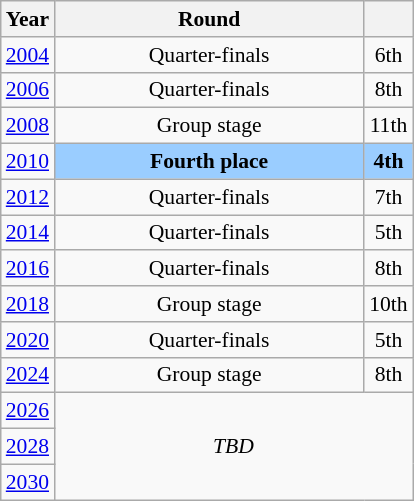<table class="wikitable" style="text-align: center; font-size:90%">
<tr>
<th>Year</th>
<th style="width:200px">Round</th>
<th></th>
</tr>
<tr>
<td><a href='#'>2004</a></td>
<td>Quarter-finals</td>
<td>6th</td>
</tr>
<tr>
<td><a href='#'>2006</a></td>
<td>Quarter-finals</td>
<td>8th</td>
</tr>
<tr>
<td><a href='#'>2008</a></td>
<td>Group stage</td>
<td>11th</td>
</tr>
<tr>
<td><a href='#'>2010</a></td>
<td bgcolor="9acdff"><strong>Fourth place</strong></td>
<td bgcolor="9acdff"><strong>4th</strong></td>
</tr>
<tr>
<td><a href='#'>2012</a></td>
<td>Quarter-finals</td>
<td>7th</td>
</tr>
<tr>
<td><a href='#'>2014</a></td>
<td>Quarter-finals</td>
<td>5th</td>
</tr>
<tr>
<td><a href='#'>2016</a></td>
<td>Quarter-finals</td>
<td>8th</td>
</tr>
<tr>
<td><a href='#'>2018</a></td>
<td>Group stage</td>
<td>10th</td>
</tr>
<tr>
<td><a href='#'>2020</a></td>
<td>Quarter-finals</td>
<td>5th</td>
</tr>
<tr>
<td><a href='#'>2024</a></td>
<td>Group stage</td>
<td>8th</td>
</tr>
<tr>
<td><a href='#'>2026</a></td>
<td colspan="2" rowspan="3"><em>TBD</em></td>
</tr>
<tr>
<td><a href='#'>2028</a></td>
</tr>
<tr>
<td><a href='#'>2030</a></td>
</tr>
</table>
